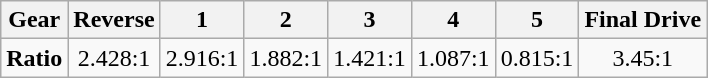<table class=wikitable style="text-align: center;">
<tr>
<th>Gear</th>
<th>Reverse</th>
<th>1</th>
<th>2</th>
<th>3</th>
<th>4</th>
<th>5</th>
<th>Final Drive</th>
</tr>
<tr>
<td><strong>Ratio</strong></td>
<td>2.428:1</td>
<td>2.916:1</td>
<td>1.882:1</td>
<td>1.421:1</td>
<td>1.087:1</td>
<td>0.815:1</td>
<td>3.45:1</td>
</tr>
</table>
